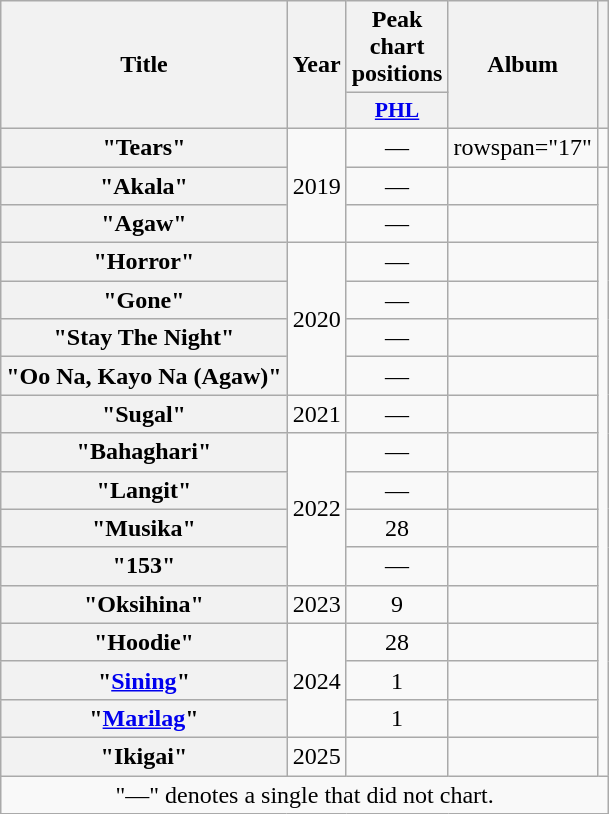<table class="wikitable plainrowheaders" style="text-align:center;">
<tr>
<th scope="col" rowspan="2">Title</th>
<th scope="col" rowspan="2">Year</th>
<th scope="col" colspan="1">Peak chart positions</th>
<th scope="col" rowspan="2">Album</th>
<th scope="col" rowspan="2"></th>
</tr>
<tr>
<th scope="col" style="font-size:90%; width:3.5em"><a href='#'>PHL</a><br></th>
</tr>
<tr>
<th scope="row">"Tears"</th>
<td rowspan="3">2019</td>
<td>—</td>
<td>rowspan="17" </td>
<td></td>
</tr>
<tr>
<th scope="row">"Akala"</th>
<td>—</td>
<td></td>
</tr>
<tr>
<th scope="row">"Agaw"</th>
<td>—</td>
<td></td>
</tr>
<tr>
<th scope="row">"Horror"</th>
<td rowspan="4">2020</td>
<td>—</td>
<td></td>
</tr>
<tr>
<th scope="row">"Gone"</th>
<td>—</td>
<td></td>
</tr>
<tr>
<th scope="row">"Stay The Night" </th>
<td>—</td>
<td></td>
</tr>
<tr>
<th scope="row">"Oo Na, Kayo Na (Agaw)"</th>
<td>—</td>
<td></td>
</tr>
<tr>
<th scope="row">"Sugal"</th>
<td>2021</td>
<td>—</td>
<td></td>
</tr>
<tr>
<th scope="row">"Bahaghari"</th>
<td rowspan="4">2022</td>
<td>—</td>
<td></td>
</tr>
<tr>
<th scope="row">"Langit"</th>
<td>—</td>
<td></td>
</tr>
<tr>
<th scope="row">"Musika"</th>
<td>28</td>
<td></td>
</tr>
<tr>
<th scope="row">"153"</th>
<td>—</td>
<td></td>
</tr>
<tr>
<th scope="row">"Oksihina"</th>
<td>2023</td>
<td>9</td>
<td></td>
</tr>
<tr>
<th scope="row">"Hoodie" </th>
<td rowspan="3">2024</td>
<td>28</td>
<td></td>
</tr>
<tr>
<th scope="row">"<a href='#'>Sining</a>" </th>
<td>1</td>
<td></td>
</tr>
<tr>
<th scope="row">"<a href='#'>Marilag</a>"</th>
<td>1</td>
<td></td>
</tr>
<tr>
<th scope="row">"Ikigai" </th>
<td>2025</td>
<td></td>
<td></td>
</tr>
<tr>
<td colspan="6">"—" denotes a single that did not chart.</td>
</tr>
</table>
